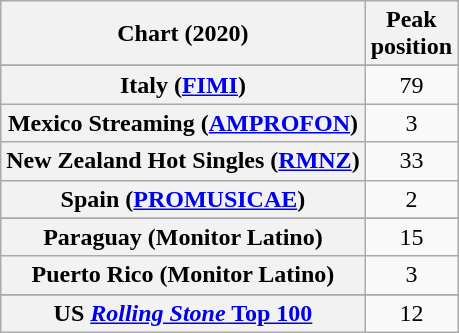<table class="wikitable sortable plainrowheaders" style="text-align:center">
<tr>
<th scope="col">Chart (2020)</th>
<th scope="col">Peak<br>position</th>
</tr>
<tr>
</tr>
<tr>
<th scope="row">Italy (<a href='#'>FIMI</a>)</th>
<td>79</td>
</tr>
<tr>
<th scope="row">Mexico Streaming (<a href='#'>AMPROFON</a>)</th>
<td>3</td>
</tr>
<tr>
<th scope="row">New Zealand Hot Singles (<a href='#'>RMNZ</a>)</th>
<td>33</td>
</tr>
<tr>
<th scope="row">Spain (<a href='#'>PROMUSICAE</a>)</th>
<td>2</td>
</tr>
<tr>
</tr>
<tr>
<th scope="row">Paraguay (Monitor Latino)</th>
<td>15</td>
</tr>
<tr>
<th scope="row">Puerto Rico (Monitor Latino)</th>
<td>3</td>
</tr>
<tr>
</tr>
<tr>
</tr>
<tr>
</tr>
<tr>
</tr>
<tr>
<th scope="row">US <a href='#'><em>Rolling Stone</em> Top 100</a></th>
<td>12</td>
</tr>
</table>
